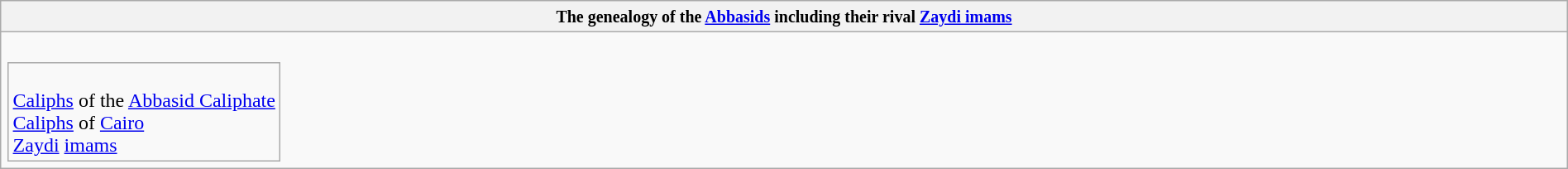<table class="wikitable collapsible collapsed" border="1" style="width:100%; text-align:center;">
<tr>
<th><small>The genealogy of the <a href='#'>Abbasids</a> including their rival <a href='#'>Zaydi imams</a> </small></th>
</tr>
<tr>
<td><br><table - style="vertical-align:top">
<tr>
<td colspan=100% style="text-align:left"><br> <a href='#'>Caliphs</a> of the <a href='#'>Abbasid Caliphate</a><br>
 <a href='#'>Caliphs</a> of <a href='#'>Cairo</a><br>
 <a href='#'>Zaydi</a> <a href='#'>imams</a></td>
</tr>
</table>





































































</td>
</tr>
</table>
